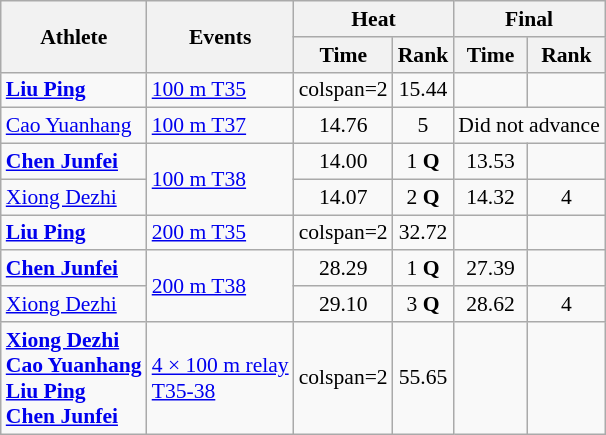<table class=wikitable style="text-align: center; font-size:90%">
<tr>
<th rowspan="2">Athlete</th>
<th rowspan="2">Events</th>
<th colspan="2">Heat</th>
<th colspan="2">Final</th>
</tr>
<tr>
<th>Time</th>
<th>Rank</th>
<th>Time</th>
<th>Rank</th>
</tr>
<tr>
<td align=left><strong><a href='#'>Liu Ping</a></strong></td>
<td align=left><a href='#'>100 m T35</a></td>
<td>colspan=2 </td>
<td>15.44 </td>
<td></td>
</tr>
<tr>
<td align=left><a href='#'>Cao Yuanhang</a></td>
<td align=left><a href='#'>100 m T37</a></td>
<td>14.76 </td>
<td>5</td>
<td colspan=2>Did not advance</td>
</tr>
<tr>
<td align=left><strong><a href='#'>Chen Junfei</a></strong></td>
<td align=left rowspan=2><a href='#'>100 m T38</a></td>
<td>14.00</td>
<td>1 <strong>Q</strong></td>
<td>13.53 </td>
<td></td>
</tr>
<tr>
<td align=left><a href='#'>Xiong Dezhi</a></td>
<td>14.07</td>
<td>2 <strong>Q</strong></td>
<td>14.32</td>
<td>4</td>
</tr>
<tr>
<td align=left><strong><a href='#'>Liu Ping</a></strong></td>
<td align=left><a href='#'>200 m T35</a></td>
<td>colspan=2 </td>
<td>32.72</td>
<td></td>
</tr>
<tr>
<td align=left><strong><a href='#'>Chen Junfei</a></strong></td>
<td align=left rowspan=2><a href='#'>200 m T38</a></td>
<td>28.29</td>
<td>1 <strong>Q</strong></td>
<td>27.39 </td>
<td></td>
</tr>
<tr>
<td align=left><a href='#'>Xiong Dezhi</a></td>
<td>29.10</td>
<td>3 <strong>Q</strong></td>
<td>28.62</td>
<td>4</td>
</tr>
<tr>
<td align=left><strong><a href='#'>Xiong Dezhi</a><br><a href='#'>Cao Yuanhang</a><br><a href='#'>Liu Ping</a><br><a href='#'>Chen Junfei</a></strong></td>
<td align=left><a href='#'>4 × 100 m relay<br>T35-38</a></td>
<td>colspan=2 </td>
<td>55.65 </td>
<td></td>
</tr>
</table>
